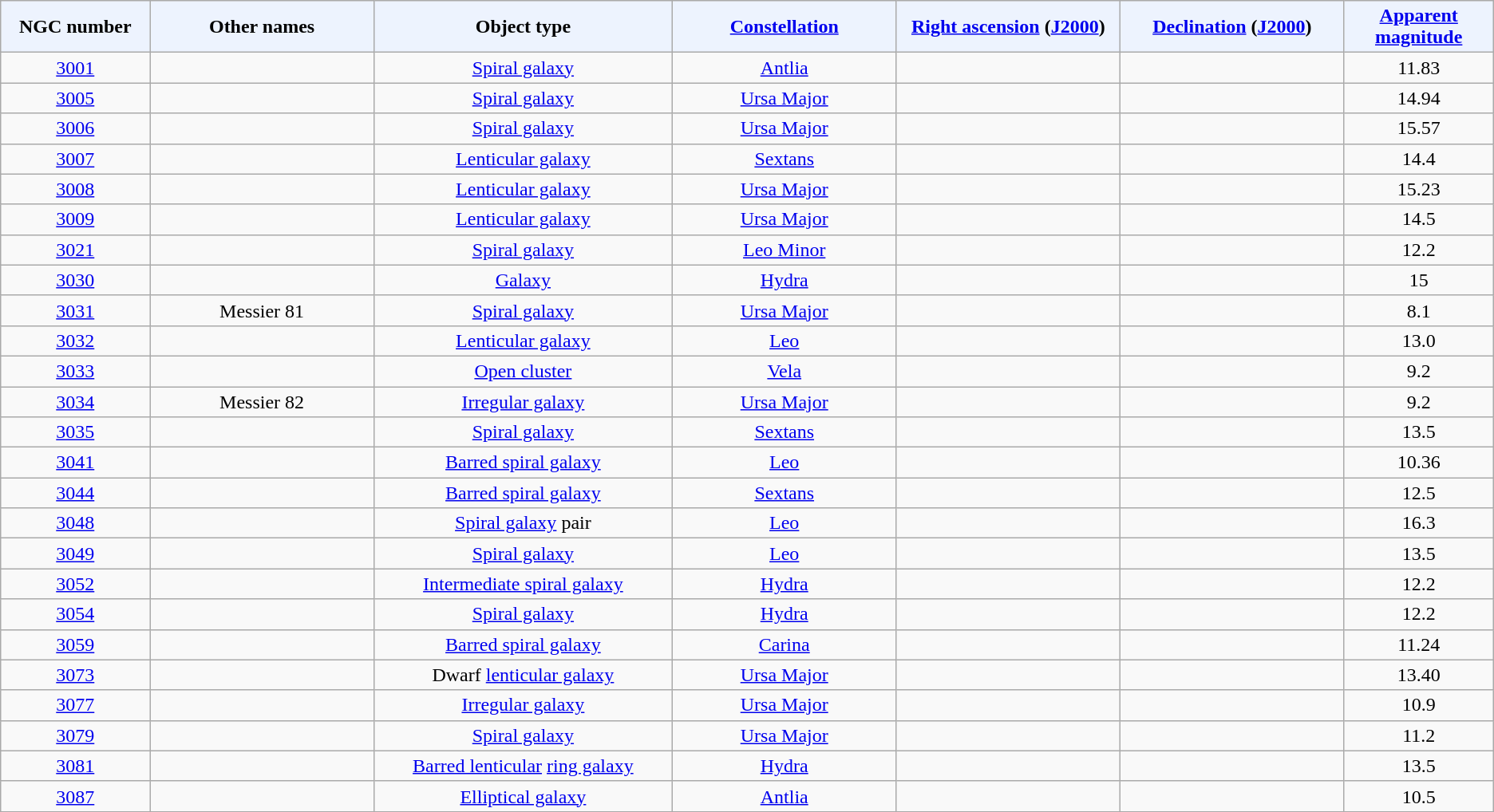<table class="wikitable sortable sticky-header sort-under" style="text-align: center;">
<tr>
<th style="background-color:#edf3fe; width: 10%;">NGC number</th>
<th style="background-color:#edf3fe; width: 15%;">Other names</th>
<th style="background-color:#edf3fe; width: 20%;">Object type</th>
<th style="background-color:#edf3fe; width: 15%;"><a href='#'>Constellation</a></th>
<th style="background-color:#edf3fe; width: 15%;"><a href='#'>Right ascension</a> (<a href='#'>J2000</a>)</th>
<th style="background-color:#edf3fe; width: 15%;"><a href='#'>Declination</a> (<a href='#'>J2000</a>)</th>
<th style="background-color:#edf3fe; width: 10%;"><a href='#'>Apparent magnitude</a></th>
</tr>
<tr>
<td><a href='#'>3001</a></td>
<td></td>
<td><a href='#'>Spiral galaxy</a></td>
<td><a href='#'>Antlia</a></td>
<td></td>
<td></td>
<td>11.83</td>
</tr>
<tr>
<td><a href='#'>3005</a></td>
<td></td>
<td><a href='#'>Spiral galaxy</a></td>
<td><a href='#'>Ursa Major</a></td>
<td></td>
<td></td>
<td>14.94</td>
</tr>
<tr>
<td><a href='#'>3006</a></td>
<td></td>
<td><a href='#'>Spiral galaxy</a></td>
<td><a href='#'>Ursa Major</a></td>
<td></td>
<td></td>
<td>15.57</td>
</tr>
<tr>
<td><a href='#'>3007</a></td>
<td></td>
<td><a href='#'>Lenticular galaxy</a></td>
<td><a href='#'>Sextans</a></td>
<td></td>
<td></td>
<td>14.4</td>
</tr>
<tr>
<td><a href='#'>3008</a></td>
<td></td>
<td><a href='#'>Lenticular galaxy</a></td>
<td><a href='#'>Ursa Major</a></td>
<td></td>
<td></td>
<td>15.23</td>
</tr>
<tr>
<td><a href='#'>3009</a></td>
<td></td>
<td><a href='#'>Lenticular galaxy</a></td>
<td><a href='#'>Ursa Major</a></td>
<td></td>
<td></td>
<td>14.5</td>
</tr>
<tr>
<td><a href='#'>3021</a></td>
<td></td>
<td><a href='#'>Spiral galaxy</a></td>
<td><a href='#'>Leo Minor</a></td>
<td></td>
<td></td>
<td>12.2</td>
</tr>
<tr>
<td><a href='#'>3030</a></td>
<td></td>
<td><a href='#'>Galaxy</a></td>
<td><a href='#'>Hydra</a></td>
<td></td>
<td></td>
<td>15</td>
</tr>
<tr>
<td><a href='#'>3031</a></td>
<td>Messier 81</td>
<td><a href='#'>Spiral galaxy</a></td>
<td><a href='#'>Ursa Major</a></td>
<td></td>
<td></td>
<td>8.1</td>
</tr>
<tr>
<td><a href='#'>3032</a></td>
<td></td>
<td><a href='#'>Lenticular galaxy</a></td>
<td><a href='#'>Leo</a></td>
<td></td>
<td></td>
<td>13.0</td>
</tr>
<tr>
<td><a href='#'>3033</a></td>
<td></td>
<td><a href='#'>Open cluster</a></td>
<td><a href='#'>Vela</a></td>
<td></td>
<td></td>
<td>9.2</td>
</tr>
<tr>
<td><a href='#'>3034</a></td>
<td>Messier 82</td>
<td><a href='#'>Irregular galaxy</a></td>
<td><a href='#'>Ursa Major</a></td>
<td></td>
<td></td>
<td>9.2</td>
</tr>
<tr>
<td><a href='#'>3035</a></td>
<td></td>
<td><a href='#'>Spiral galaxy</a></td>
<td><a href='#'>Sextans</a></td>
<td></td>
<td></td>
<td>13.5</td>
</tr>
<tr>
<td><a href='#'>3041</a></td>
<td></td>
<td><a href='#'>Barred spiral galaxy</a></td>
<td><a href='#'>Leo</a></td>
<td></td>
<td></td>
<td>10.36</td>
</tr>
<tr>
<td><a href='#'>3044</a></td>
<td></td>
<td><a href='#'>Barred spiral galaxy</a></td>
<td><a href='#'>Sextans</a></td>
<td></td>
<td></td>
<td>12.5</td>
</tr>
<tr>
<td><a href='#'>3048</a></td>
<td></td>
<td><a href='#'>Spiral galaxy</a> pair</td>
<td><a href='#'>Leo</a></td>
<td></td>
<td></td>
<td>16.3</td>
</tr>
<tr>
<td><a href='#'>3049</a></td>
<td></td>
<td><a href='#'>Spiral galaxy</a></td>
<td><a href='#'>Leo</a></td>
<td></td>
<td></td>
<td>13.5</td>
</tr>
<tr>
<td><a href='#'>3052</a></td>
<td></td>
<td><a href='#'>Intermediate spiral galaxy</a></td>
<td><a href='#'>Hydra</a></td>
<td></td>
<td></td>
<td>12.2</td>
</tr>
<tr>
<td><a href='#'>3054</a></td>
<td></td>
<td><a href='#'>Spiral galaxy</a></td>
<td><a href='#'>Hydra</a></td>
<td></td>
<td></td>
<td>12.2</td>
</tr>
<tr>
<td><a href='#'>3059</a></td>
<td></td>
<td><a href='#'>Barred spiral galaxy</a></td>
<td><a href='#'>Carina</a></td>
<td></td>
<td></td>
<td>11.24</td>
</tr>
<tr>
<td><a href='#'>3073</a></td>
<td></td>
<td>Dwarf <a href='#'>lenticular galaxy</a></td>
<td><a href='#'>Ursa Major</a></td>
<td></td>
<td></td>
<td>13.40</td>
</tr>
<tr>
<td><a href='#'>3077</a></td>
<td></td>
<td><a href='#'>Irregular galaxy</a></td>
<td><a href='#'>Ursa Major</a></td>
<td></td>
<td></td>
<td>10.9</td>
</tr>
<tr>
<td><a href='#'>3079</a></td>
<td></td>
<td><a href='#'>Spiral galaxy</a></td>
<td><a href='#'>Ursa Major</a></td>
<td></td>
<td></td>
<td>11.2</td>
</tr>
<tr>
<td><a href='#'>3081</a></td>
<td></td>
<td><a href='#'>Barred lenticular</a> <a href='#'>ring galaxy</a></td>
<td><a href='#'>Hydra</a></td>
<td></td>
<td></td>
<td>13.5</td>
</tr>
<tr>
<td><a href='#'>3087</a></td>
<td></td>
<td><a href='#'>Elliptical galaxy</a></td>
<td><a href='#'>Antlia</a></td>
<td></td>
<td></td>
<td>10.5</td>
</tr>
<tr>
</tr>
</table>
